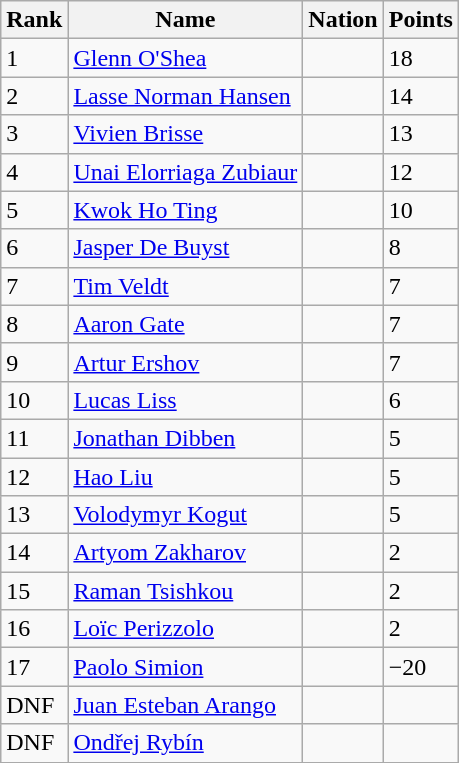<table class="wikitable sortable" style="text-align:left">
<tr>
<th>Rank</th>
<th>Name</th>
<th>Nation</th>
<th>Points</th>
</tr>
<tr>
<td>1</td>
<td><a href='#'>Glenn O'Shea</a></td>
<td></td>
<td>18</td>
</tr>
<tr>
<td>2</td>
<td><a href='#'>Lasse Norman Hansen</a></td>
<td></td>
<td>14</td>
</tr>
<tr>
<td>3</td>
<td><a href='#'>Vivien Brisse</a></td>
<td></td>
<td>13</td>
</tr>
<tr>
<td>4</td>
<td><a href='#'>Unai Elorriaga Zubiaur</a></td>
<td></td>
<td>12</td>
</tr>
<tr>
<td>5</td>
<td><a href='#'>Kwok Ho Ting</a></td>
<td></td>
<td>10</td>
</tr>
<tr>
<td>6</td>
<td><a href='#'>Jasper De Buyst</a></td>
<td></td>
<td>8</td>
</tr>
<tr>
<td>7</td>
<td><a href='#'>Tim Veldt</a></td>
<td></td>
<td>7</td>
</tr>
<tr>
<td>8</td>
<td><a href='#'>Aaron Gate</a></td>
<td></td>
<td>7</td>
</tr>
<tr>
<td>9</td>
<td><a href='#'>Artur Ershov</a></td>
<td></td>
<td>7</td>
</tr>
<tr>
<td>10</td>
<td><a href='#'>Lucas Liss</a></td>
<td></td>
<td>6</td>
</tr>
<tr>
<td>11</td>
<td><a href='#'>Jonathan Dibben</a></td>
<td></td>
<td>5</td>
</tr>
<tr>
<td>12</td>
<td><a href='#'>Hao Liu</a></td>
<td></td>
<td>5</td>
</tr>
<tr>
<td>13</td>
<td><a href='#'>Volodymyr Kogut</a></td>
<td></td>
<td>5</td>
</tr>
<tr>
<td>14</td>
<td><a href='#'>Artyom Zakharov</a></td>
<td></td>
<td>2</td>
</tr>
<tr>
<td>15</td>
<td><a href='#'>Raman Tsishkou</a></td>
<td></td>
<td>2</td>
</tr>
<tr>
<td>16</td>
<td><a href='#'>Loïc Perizzolo</a></td>
<td></td>
<td>2</td>
</tr>
<tr>
<td>17</td>
<td><a href='#'>Paolo Simion</a></td>
<td></td>
<td>−20</td>
</tr>
<tr>
<td>DNF</td>
<td><a href='#'>Juan Esteban Arango</a></td>
<td></td>
<td></td>
</tr>
<tr>
<td>DNF</td>
<td><a href='#'>Ondřej Rybín</a></td>
<td></td>
<td></td>
</tr>
</table>
